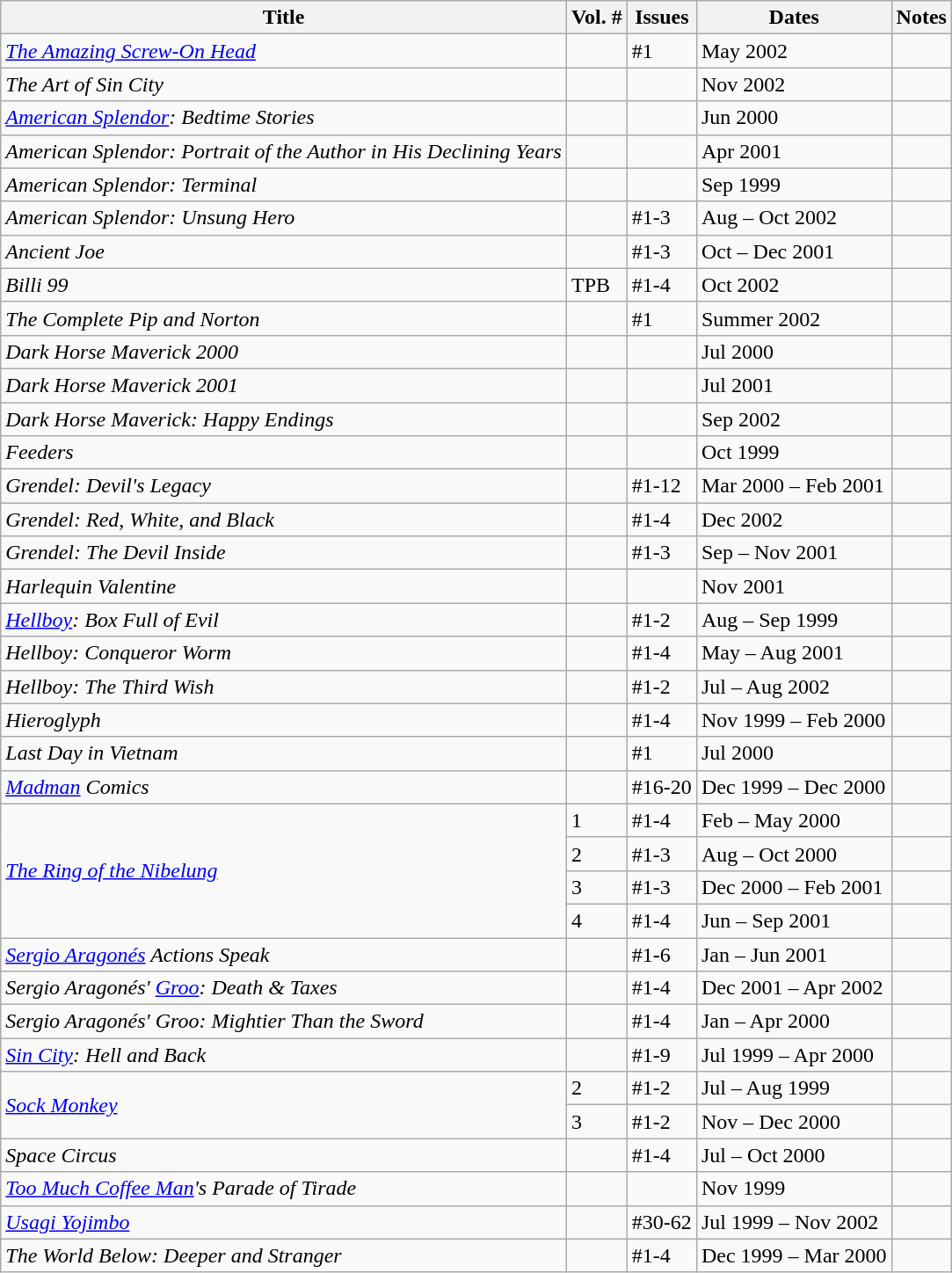<table class="wikitable">
<tr>
<th>Title</th>
<th>Vol. #</th>
<th>Issues</th>
<th>Dates</th>
<th>Notes</th>
</tr>
<tr>
<td><em><a href='#'>The Amazing Screw-On Head</a></em></td>
<td></td>
<td>#1</td>
<td>May 2002</td>
<td></td>
</tr>
<tr>
<td><em>The Art of Sin City</em></td>
<td></td>
<td></td>
<td>Nov 2002</td>
<td></td>
</tr>
<tr>
<td><em><a href='#'>American Splendor</a>: Bedtime Stories</em></td>
<td></td>
<td></td>
<td>Jun 2000</td>
<td></td>
</tr>
<tr>
<td><em>American Splendor: Portrait of the Author in His Declining Years</em></td>
<td></td>
<td></td>
<td>Apr 2001</td>
<td></td>
</tr>
<tr>
<td><em>American Splendor: Terminal</em></td>
<td></td>
<td></td>
<td>Sep 1999</td>
<td></td>
</tr>
<tr>
<td><em>American Splendor: Unsung Hero</em></td>
<td></td>
<td>#1-3</td>
<td>Aug – Oct 2002</td>
<td></td>
</tr>
<tr>
<td><em>Ancient Joe</em></td>
<td></td>
<td>#1-3</td>
<td>Oct – Dec 2001</td>
<td></td>
</tr>
<tr>
<td><em>Billi 99</em></td>
<td>TPB</td>
<td>#1-4</td>
<td>Oct 2002</td>
<td></td>
</tr>
<tr>
<td><em>The Complete Pip and Norton</em></td>
<td></td>
<td>#1</td>
<td>Summer 2002</td>
<td></td>
</tr>
<tr>
<td><em>Dark Horse Maverick 2000</em></td>
<td></td>
<td></td>
<td>Jul 2000</td>
<td></td>
</tr>
<tr>
<td><em>Dark Horse Maverick 2001</em></td>
<td></td>
<td></td>
<td>Jul 2001</td>
<td></td>
</tr>
<tr>
<td><em>Dark Horse Maverick: Happy Endings</em></td>
<td></td>
<td></td>
<td>Sep 2002</td>
<td></td>
</tr>
<tr>
<td><em>Feeders</em></td>
<td></td>
<td></td>
<td>Oct 1999</td>
<td></td>
</tr>
<tr>
<td><em>Grendel: Devil's Legacy</em></td>
<td></td>
<td>#1-12</td>
<td>Mar 2000 – Feb 2001</td>
<td></td>
</tr>
<tr>
<td><em>Grendel: Red, White, and Black</em></td>
<td></td>
<td>#1-4</td>
<td>Dec 2002</td>
<td></td>
</tr>
<tr>
<td><em>Grendel: The Devil Inside</em></td>
<td></td>
<td>#1-3</td>
<td>Sep – Nov 2001</td>
<td></td>
</tr>
<tr>
<td><em>Harlequin Valentine</em></td>
<td></td>
<td></td>
<td>Nov 2001</td>
<td></td>
</tr>
<tr>
<td><em><a href='#'>Hellboy</a>: Box Full of Evil</em></td>
<td></td>
<td>#1-2</td>
<td>Aug – Sep 1999</td>
<td></td>
</tr>
<tr>
<td><em>Hellboy: Conqueror Worm</em></td>
<td></td>
<td>#1-4</td>
<td>May – Aug 2001</td>
<td></td>
</tr>
<tr>
<td><em>Hellboy: The Third Wish</em></td>
<td></td>
<td>#1-2</td>
<td>Jul – Aug 2002</td>
<td></td>
</tr>
<tr>
<td><em>Hieroglyph</em></td>
<td></td>
<td>#1-4</td>
<td>Nov 1999 – Feb 2000</td>
<td></td>
</tr>
<tr>
<td><em>Last Day in Vietnam</em></td>
<td></td>
<td>#1</td>
<td>Jul 2000</td>
<td></td>
</tr>
<tr>
<td><em><a href='#'>Madman</a> Comics</em></td>
<td></td>
<td>#16-20</td>
<td>Dec 1999 – Dec 2000</td>
<td></td>
</tr>
<tr>
<td rowspan="4"><em><a href='#'>The Ring of the Nibelung</a></em></td>
<td>1</td>
<td>#1-4</td>
<td>Feb – May 2000</td>
<td></td>
</tr>
<tr>
<td>2</td>
<td>#1-3</td>
<td>Aug – Oct 2000</td>
<td></td>
</tr>
<tr>
<td>3</td>
<td>#1-3</td>
<td>Dec 2000 – Feb 2001</td>
<td></td>
</tr>
<tr>
<td>4</td>
<td>#1-4</td>
<td>Jun – Sep 2001</td>
<td></td>
</tr>
<tr>
<td><em><a href='#'>Sergio Aragonés</a> Actions Speak</em></td>
<td></td>
<td>#1-6</td>
<td>Jan – Jun 2001</td>
<td></td>
</tr>
<tr>
<td><em>Sergio Aragonés' <a href='#'>Groo</a>: Death & Taxes</em></td>
<td></td>
<td>#1-4</td>
<td>Dec 2001 – Apr 2002</td>
<td></td>
</tr>
<tr>
<td><em>Sergio Aragonés' Groo: Mightier Than the Sword</em></td>
<td></td>
<td>#1-4</td>
<td>Jan – Apr 2000</td>
<td></td>
</tr>
<tr>
<td><em><a href='#'>Sin City</a>: Hell and Back</em></td>
<td></td>
<td>#1-9</td>
<td>Jul 1999 – Apr 2000</td>
<td></td>
</tr>
<tr>
<td rowspan="2"><em><a href='#'>Sock Monkey</a></em></td>
<td>2</td>
<td>#1-2</td>
<td>Jul – Aug 1999</td>
<td></td>
</tr>
<tr>
<td>3</td>
<td>#1-2</td>
<td>Nov – Dec 2000</td>
<td></td>
</tr>
<tr>
<td><em>Space Circus</em></td>
<td></td>
<td>#1-4</td>
<td>Jul – Oct 2000</td>
<td></td>
</tr>
<tr>
<td><em><a href='#'>Too Much Coffee Man</a>'s Parade of Tirade</em></td>
<td></td>
<td></td>
<td>Nov 1999</td>
<td></td>
</tr>
<tr>
<td><em><a href='#'>Usagi Yojimbo</a></em></td>
<td></td>
<td>#30-62</td>
<td>Jul 1999 – Nov 2002</td>
<td></td>
</tr>
<tr>
<td><em>The World Below: Deeper and Stranger</em></td>
<td></td>
<td>#1-4</td>
<td>Dec 1999 – Mar 2000</td>
<td></td>
</tr>
</table>
